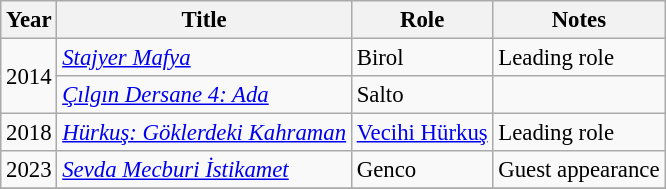<table class="wikitable" style="font-size: 95%;">
<tr>
<th>Year</th>
<th>Title</th>
<th>Role</th>
<th>Notes</th>
</tr>
<tr>
<td rowspan=2>2014</td>
<td><em><a href='#'>Stajyer Mafya</a></em></td>
<td>Birol</td>
<td>Leading role</td>
</tr>
<tr>
<td><em><a href='#'>Çılgın Dersane 4: Ada</a></em></td>
<td>Salto</td>
<td></td>
</tr>
<tr>
<td>2018</td>
<td><em><a href='#'>Hürkuş: Göklerdeki Kahraman</a></em></td>
<td><a href='#'>Vecihi Hürkuş</a></td>
<td>Leading role</td>
</tr>
<tr>
<td>2023</td>
<td><em><a href='#'>Sevda Mecburi İstikamet</a></em></td>
<td>Genco</td>
<td>Guest appearance</td>
</tr>
<tr>
</tr>
</table>
